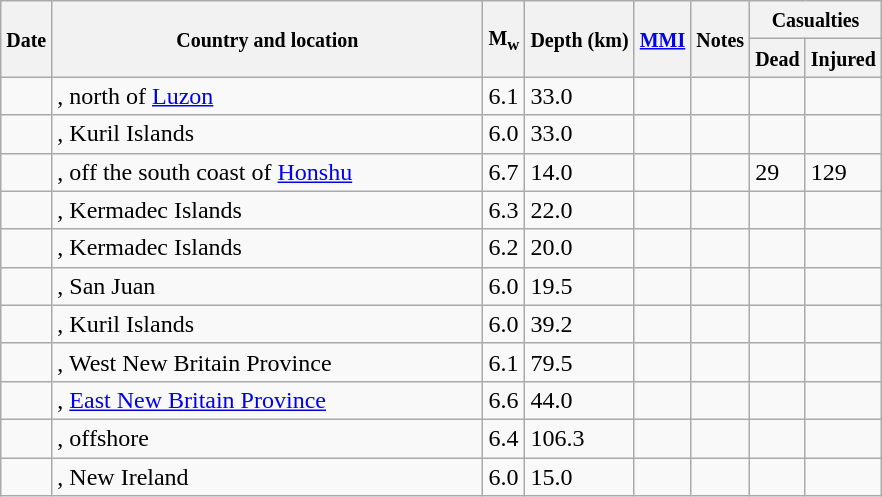<table class="wikitable sortable sort-under" style="border:1px black; margin-left:1em;">
<tr>
<th rowspan="2"><small>Date</small></th>
<th rowspan="2" style="width: 280px"><small>Country and location</small></th>
<th rowspan="2"><small>M<sub>w</sub></small></th>
<th rowspan="2"><small>Depth (km)</small></th>
<th rowspan="2"><small><a href='#'>MMI</a></small></th>
<th rowspan="2" class="unsortable"><small>Notes</small></th>
<th colspan="2"><small>Casualties</small></th>
</tr>
<tr>
<th><small>Dead</small></th>
<th><small>Injured</small></th>
</tr>
<tr>
<td></td>
<td>, north of <a href='#'>Luzon</a></td>
<td>6.1</td>
<td>33.0</td>
<td></td>
<td></td>
<td></td>
<td></td>
</tr>
<tr>
<td></td>
<td>, Kuril Islands</td>
<td>6.0</td>
<td>33.0</td>
<td></td>
<td></td>
<td></td>
<td></td>
</tr>
<tr>
<td></td>
<td>, off the south coast of <a href='#'>Honshu</a></td>
<td>6.7</td>
<td>14.0</td>
<td></td>
<td></td>
<td>29</td>
<td>129</td>
</tr>
<tr>
<td></td>
<td>, Kermadec Islands</td>
<td>6.3</td>
<td>22.0</td>
<td></td>
<td></td>
<td></td>
<td></td>
</tr>
<tr>
<td></td>
<td>, Kermadec Islands</td>
<td>6.2</td>
<td>20.0</td>
<td></td>
<td></td>
<td></td>
<td></td>
</tr>
<tr>
<td></td>
<td>, San Juan</td>
<td>6.0</td>
<td>19.5</td>
<td></td>
<td></td>
<td></td>
<td></td>
</tr>
<tr>
<td></td>
<td>, Kuril Islands</td>
<td>6.0</td>
<td>39.2</td>
<td></td>
<td></td>
<td></td>
<td></td>
</tr>
<tr>
<td></td>
<td>, West New Britain Province</td>
<td>6.1</td>
<td>79.5</td>
<td></td>
<td></td>
<td></td>
<td></td>
</tr>
<tr>
<td></td>
<td>, <a href='#'>East New Britain Province</a></td>
<td>6.6</td>
<td>44.0</td>
<td></td>
<td></td>
<td></td>
<td></td>
</tr>
<tr>
<td></td>
<td>, offshore</td>
<td>6.4</td>
<td>106.3</td>
<td></td>
<td></td>
<td></td>
<td></td>
</tr>
<tr>
<td></td>
<td>, New Ireland</td>
<td>6.0</td>
<td>15.0</td>
<td></td>
<td></td>
<td></td>
<td></td>
</tr>
</table>
